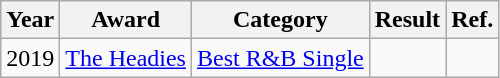<table class="wikitable sortable">
<tr>
<th>Year</th>
<th>Award</th>
<th>Category</th>
<th>Result</th>
<th>Ref.</th>
</tr>
<tr>
<td>2019</td>
<td><a href='#'>The Headies</a></td>
<td><a href='#'>Best R&B Single</a></td>
<td></td>
<td></td>
</tr>
</table>
